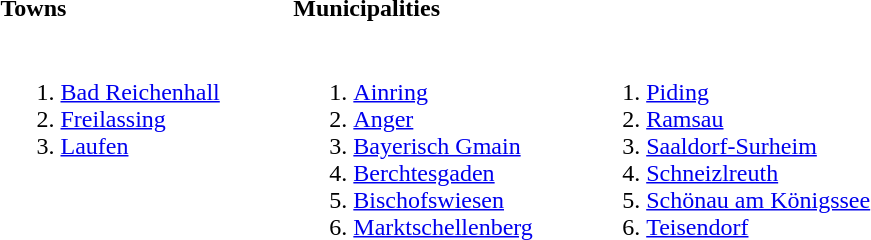<table>
<tr>
<th align=left width=33%>Towns</th>
<th align=left width=33%>Municipalities</th>
<th align=left width=33%></th>
</tr>
<tr valign=top>
<td><br><ol><li><a href='#'>Bad Reichenhall</a></li><li><a href='#'>Freilassing</a></li><li><a href='#'>Laufen</a></li></ol></td>
<td><br><ol><li><a href='#'>Ainring</a></li><li><a href='#'>Anger</a></li><li><a href='#'>Bayerisch Gmain</a></li><li><a href='#'>Berchtesgaden</a></li><li><a href='#'>Bischofswiesen</a></li><li><a href='#'>Marktschellenberg</a></li></ol></td>
<td><br><ol>
<li> <a href='#'>Piding</a>
<li> <a href='#'>Ramsau</a>
<li> <a href='#'>Saaldorf-Surheim</a>
<li> <a href='#'>Schneizlreuth</a>
<li> <a href='#'>Schönau am Königssee</a>
<li> <a href='#'>Teisendorf</a>
</ol></td>
</tr>
</table>
